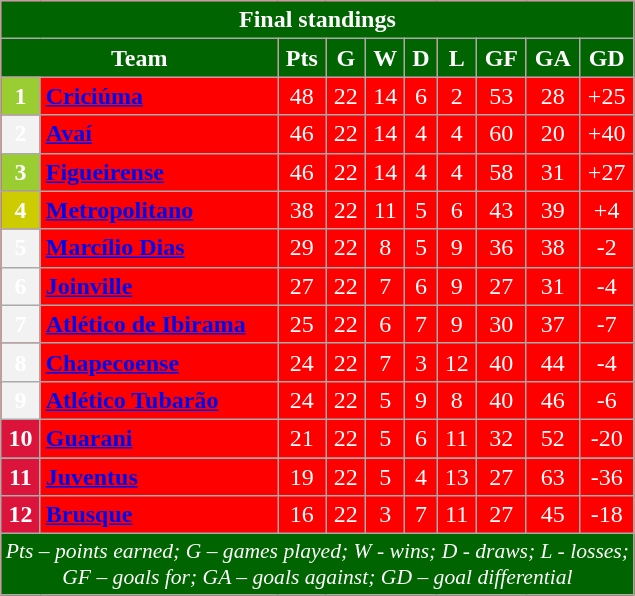<table class="wikitable" style="text-align:center; color:#ffffff; background:#ff0000">
<tr>
<th style="background:#006400" colspan="10">Final standings</th>
</tr>
<tr>
<th style="background:#006400" colspan="2">Team</th>
<th style="background:#006400">Pts</th>
<th style="background:#006400">G</th>
<th style="background:#006400">W</th>
<th style="background:#006400">D</th>
<th style="background:#006400">L</th>
<th style="background:#006400">GF</th>
<th style="background:#006400">GA</th>
<th style="background:#006400">GD</th>
</tr>
<tr>
<th style="background:#9acd32">1</th>
<td align=left><strong><a href='#'><span>Criciúma</span></a></strong></td>
<td>48</td>
<td>22</td>
<td>14</td>
<td>6</td>
<td>2</td>
<td>53</td>
<td>28</td>
<td>+25</td>
</tr>
<tr>
<th>2</th>
<td align=left><strong><a href='#'><span>Avaí</span></a></strong></td>
<td>46</td>
<td>22</td>
<td>14</td>
<td>4</td>
<td>4</td>
<td>60</td>
<td>20</td>
<td>+40</td>
</tr>
<tr>
<th style="background:#9acd32">3</th>
<td align=left><strong><a href='#'><span>Figueirense</span></a></strong></td>
<td>46</td>
<td>22</td>
<td>14</td>
<td>4</td>
<td>4</td>
<td>58</td>
<td>31</td>
<td>+27</td>
</tr>
<tr>
<th style="background:#CCCC00">4</th>
<td align=left><strong><a href='#'><span>Metropolitano</span></a></strong></td>
<td>38</td>
<td>22</td>
<td>11</td>
<td>5</td>
<td>6</td>
<td>43</td>
<td>39</td>
<td>+4</td>
</tr>
<tr>
<th>5</th>
<td align=left><strong><a href='#'><span>Marcílio Dias</span></a></strong></td>
<td>29</td>
<td>22</td>
<td>8</td>
<td>5</td>
<td>9</td>
<td>36</td>
<td>38</td>
<td>-2</td>
</tr>
<tr>
<th>6</th>
<td align=left><strong><a href='#'><span>Joinville</span></a></strong></td>
<td>27</td>
<td>22</td>
<td>7</td>
<td>6</td>
<td>9</td>
<td>27</td>
<td>31</td>
<td>-4</td>
</tr>
<tr>
<th>7</th>
<td align=left><strong><a href='#'><span>Atlético de Ibirama</span></a></strong></td>
<td>25</td>
<td>22</td>
<td>6</td>
<td>7</td>
<td>9</td>
<td>30</td>
<td>37</td>
<td>-7</td>
</tr>
<tr>
<th>8</th>
<td align=left><strong><a href='#'><span>Chapecoense</span></a></strong></td>
<td>24</td>
<td>22</td>
<td>7</td>
<td>3</td>
<td>12</td>
<td>40</td>
<td>44</td>
<td>-4</td>
</tr>
<tr>
<th>9</th>
<td align=left><strong><a href='#'><span>Atlético Tubarão</span></a></strong></td>
<td>24</td>
<td>22</td>
<td>5</td>
<td>9</td>
<td>8</td>
<td>40</td>
<td>46</td>
<td>-6</td>
</tr>
<tr>
<th style="background:#DC143C">10</th>
<td align=left><strong><a href='#'><span>Guarani</span></a></strong></td>
<td>21</td>
<td>22</td>
<td>5</td>
<td>6</td>
<td>11</td>
<td>32</td>
<td>52</td>
<td>-20</td>
</tr>
<tr>
</tr>
<tr>
<th style="background:#DC143C">11</th>
<td align=left><strong><a href='#'><span>Juventus</span></a></strong></td>
<td>19</td>
<td>22</td>
<td>5</td>
<td>4</td>
<td>13</td>
<td>27</td>
<td>63</td>
<td>-36</td>
</tr>
<tr>
<th style="background:#DC143C">12</th>
<td align=left><strong><a href='#'><span>Brusque</span></a></strong></td>
<td>16</td>
<td>22</td>
<td>3</td>
<td>7</td>
<td>11</td>
<td>27</td>
<td>45</td>
<td>-18</td>
</tr>
<tr>
<td colspan="10" style="background:#006400; font-size:90%; font-style:italic">Pts – points earned; G – games played; W - wins; D - draws; L - losses;<br>GF – goals for; GA – goals against; GD – goal differential</td>
</tr>
</table>
